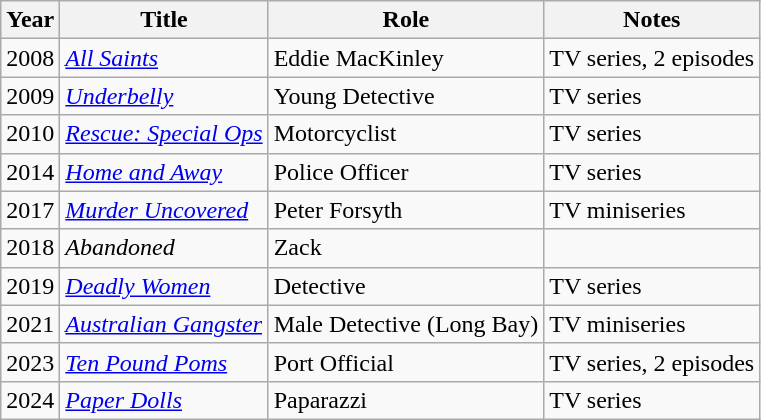<table class="wikitable">
<tr>
<th>Year</th>
<th>Title</th>
<th>Role</th>
<th>Notes</th>
</tr>
<tr>
<td>2008</td>
<td><em><a href='#'>All Saints</a></em></td>
<td>Eddie MacKinley</td>
<td>TV series, 2 episodes</td>
</tr>
<tr>
<td>2009</td>
<td><em><a href='#'>Underbelly</a></em></td>
<td>Young Detective</td>
<td>TV series</td>
</tr>
<tr>
<td>2010</td>
<td><em><a href='#'>Rescue: Special Ops</a></em></td>
<td>Motorcyclist</td>
<td>TV series</td>
</tr>
<tr>
<td>2014</td>
<td><em><a href='#'>Home and Away</a></em></td>
<td>Police Officer</td>
<td>TV series</td>
</tr>
<tr>
<td>2017</td>
<td><em><a href='#'>Murder Uncovered</a></em></td>
<td>Peter Forsyth</td>
<td>TV miniseries</td>
</tr>
<tr>
<td>2018</td>
<td><em>Abandoned</em></td>
<td>Zack</td>
<td></td>
</tr>
<tr>
<td>2019</td>
<td><em><a href='#'>Deadly Women</a></em></td>
<td>Detective</td>
<td>TV series</td>
</tr>
<tr>
<td>2021</td>
<td><em><a href='#'>Australian Gangster</a></em></td>
<td>Male Detective (Long Bay)</td>
<td>TV miniseries</td>
</tr>
<tr>
<td>2023</td>
<td><em><a href='#'>Ten Pound Poms</a></em></td>
<td>Port Official</td>
<td>TV series, 2 episodes</td>
</tr>
<tr>
<td>2024</td>
<td><em><a href='#'>Paper Dolls</a></em></td>
<td>Paparazzi</td>
<td>TV series</td>
</tr>
</table>
